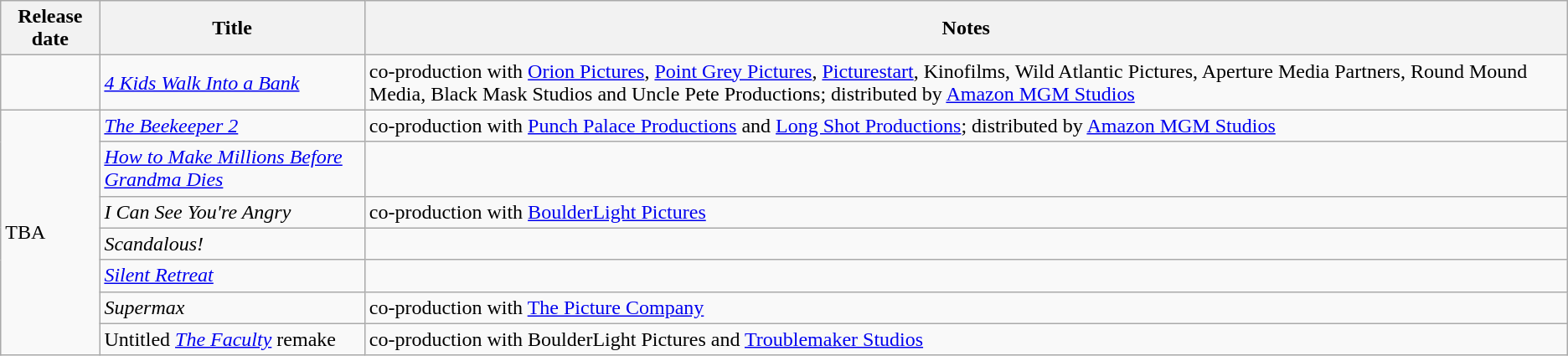<table class="wikitable sortable">
<tr>
<th>Release date</th>
<th>Title</th>
<th>Notes</th>
</tr>
<tr>
<td></td>
<td><em><a href='#'>4 Kids Walk Into a Bank</a></em></td>
<td>co-production with <a href='#'>Orion Pictures</a>, <a href='#'>Point Grey Pictures</a>, <a href='#'>Picturestart</a>, Kinofilms, Wild Atlantic Pictures, Aperture Media Partners, Round Mound Media, Black Mask Studios and Uncle Pete Productions; distributed by <a href='#'>Amazon MGM Studios</a></td>
</tr>
<tr>
<td rowspan="7">TBA</td>
<td><em><a href='#'>The Beekeeper 2</a></em></td>
<td>co-production with <a href='#'>Punch Palace Productions</a> and <a href='#'>Long Shot Productions</a>; distributed by <a href='#'>Amazon MGM Studios</a></td>
</tr>
<tr>
<td><em><a href='#'>How to Make Millions Before Grandma Dies</a></em></td>
<td></td>
</tr>
<tr>
<td><em>I Can See You're Angry</em></td>
<td>co-production with <a href='#'>BoulderLight Pictures</a></td>
</tr>
<tr>
<td><em>Scandalous!</em></td>
<td></td>
</tr>
<tr>
<td><em><a href='#'>Silent Retreat</a></em></td>
<td></td>
</tr>
<tr>
<td><em>Supermax</em></td>
<td>co-production with <a href='#'>The Picture Company</a></td>
</tr>
<tr>
<td>Untitled <em><a href='#'>The Faculty</a></em> remake</td>
<td>co-production with BoulderLight Pictures and <a href='#'>Troublemaker Studios</a></td>
</tr>
</table>
